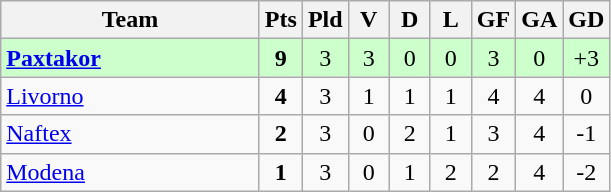<table class=wikitable style="text-align:center">
<tr>
<th width=165>Team</th>
<th width=20>Pts</th>
<th width=20>Pld</th>
<th width=20>V</th>
<th width=20>D</th>
<th width=20>L</th>
<th width=20>GF</th>
<th width=20>GA</th>
<th width=20>GD</th>
</tr>
<tr style="background:#ccffcc">
<td Style="text-align:left"><strong> <a href='#'>Paxtakor</a></strong></td>
<td><strong>9</strong></td>
<td>3</td>
<td>3</td>
<td>0</td>
<td>0</td>
<td>3</td>
<td>0</td>
<td>+3</td>
</tr>
<tr>
<td Style="text-align:left"> <a href='#'>Livorno</a></td>
<td><strong>4</strong></td>
<td>3</td>
<td>1</td>
<td>1</td>
<td>1</td>
<td>4</td>
<td>4</td>
<td>0</td>
</tr>
<tr>
<td Style="text-align:left"> <a href='#'>Naftex</a></td>
<td><strong>2</strong></td>
<td>3</td>
<td>0</td>
<td>2</td>
<td>1</td>
<td>3</td>
<td>4</td>
<td>-1</td>
</tr>
<tr>
<td Style="text-align:left"> <a href='#'>Modena</a></td>
<td><strong>1</strong></td>
<td>3</td>
<td>0</td>
<td>1</td>
<td>2</td>
<td>2</td>
<td>4</td>
<td>-2</td>
</tr>
</table>
